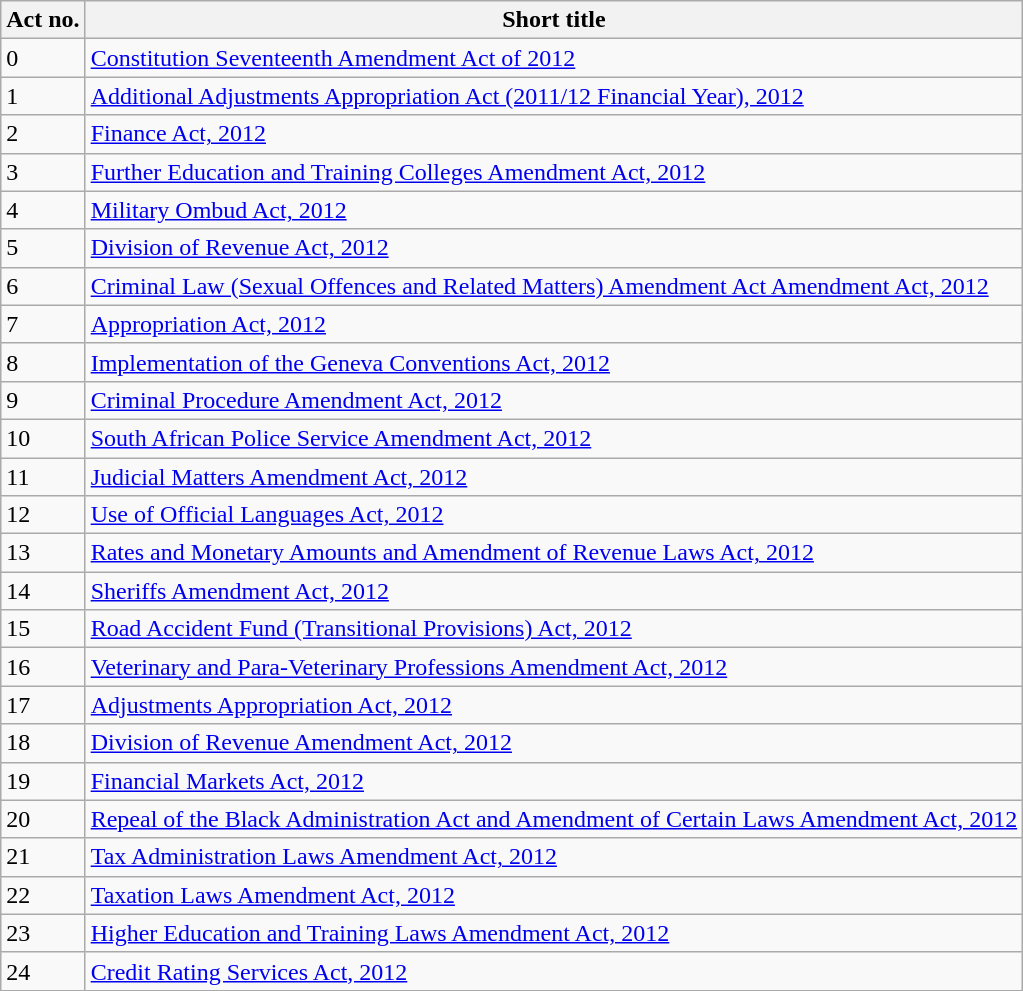<table class="wikitable sortable">
<tr>
<th>Act no.</th>
<th>Short title</th>
</tr>
<tr>
<td><span>0</span></td>
<td><a href='#'>Constitution Seventeenth Amendment Act of 2012</a></td>
</tr>
<tr>
<td>1</td>
<td><a href='#'>Additional Adjustments Appropriation Act (2011/12 Financial Year), 2012</a></td>
</tr>
<tr>
<td>2</td>
<td><a href='#'>Finance Act, 2012</a></td>
</tr>
<tr>
<td>3</td>
<td><a href='#'>Further Education and Training Colleges Amendment Act, 2012</a></td>
</tr>
<tr>
<td>4</td>
<td><a href='#'>Military Ombud Act, 2012</a></td>
</tr>
<tr>
<td>5</td>
<td><a href='#'>Division of Revenue Act, 2012</a></td>
</tr>
<tr>
<td>6</td>
<td><a href='#'>Criminal Law (Sexual Offences and Related Matters) Amendment Act Amendment Act, 2012</a></td>
</tr>
<tr>
<td>7</td>
<td><a href='#'>Appropriation Act, 2012</a></td>
</tr>
<tr>
<td>8</td>
<td><a href='#'>Implementation of the Geneva Conventions Act, 2012</a></td>
</tr>
<tr>
<td>9</td>
<td><a href='#'>Criminal Procedure Amendment Act, 2012</a></td>
</tr>
<tr>
<td>10</td>
<td><a href='#'>South African Police Service Amendment Act, 2012</a></td>
</tr>
<tr>
<td>11</td>
<td><a href='#'>Judicial Matters Amendment Act, 2012</a></td>
</tr>
<tr>
<td>12</td>
<td><a href='#'>Use of Official Languages Act, 2012</a></td>
</tr>
<tr>
<td>13</td>
<td><a href='#'>Rates and Monetary Amounts and Amendment of Revenue Laws Act, 2012</a></td>
</tr>
<tr>
<td>14</td>
<td><a href='#'>Sheriffs Amendment Act, 2012</a></td>
</tr>
<tr>
<td>15</td>
<td><a href='#'>Road Accident Fund (Transitional Provisions) Act, 2012</a></td>
</tr>
<tr>
<td>16</td>
<td><a href='#'>Veterinary and Para-Veterinary Professions Amendment Act, 2012</a></td>
</tr>
<tr>
<td>17</td>
<td><a href='#'>Adjustments Appropriation Act, 2012</a></td>
</tr>
<tr>
<td>18</td>
<td><a href='#'>Division of Revenue Amendment Act, 2012</a></td>
</tr>
<tr>
<td>19</td>
<td><a href='#'>Financial Markets Act, 2012</a></td>
</tr>
<tr>
<td>20</td>
<td><a href='#'>Repeal of the Black Administration Act and Amendment of Certain Laws Amendment Act, 2012</a> </td>
</tr>
<tr>
<td>21</td>
<td><a href='#'>Tax Administration Laws Amendment Act, 2012</a></td>
</tr>
<tr>
<td>22</td>
<td><a href='#'>Taxation Laws Amendment Act, 2012</a></td>
</tr>
<tr>
<td>23</td>
<td><a href='#'>Higher Education and Training Laws Amendment Act, 2012</a> </td>
</tr>
<tr>
<td>24</td>
<td><a href='#'>Credit Rating Services Act, 2012</a></td>
</tr>
</table>
